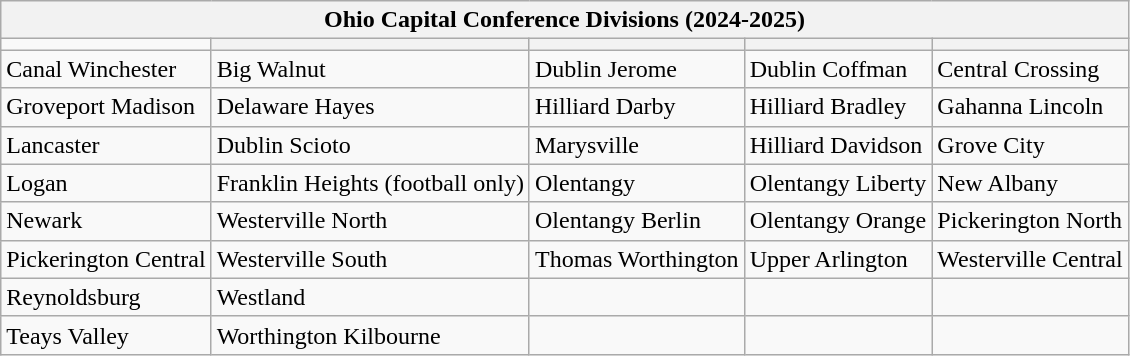<table class="wikitable">
<tr>
<th colspan="5">Ohio Capital Conference Divisions (2024-2025)</th>
</tr>
<tr>
<td><strong></strong></td>
<th></th>
<th></th>
<th></th>
<th></th>
</tr>
<tr>
<td>Canal Winchester</td>
<td>Big Walnut</td>
<td>Dublin Jerome</td>
<td>Dublin Coffman</td>
<td>Central Crossing</td>
</tr>
<tr>
<td>Groveport Madison</td>
<td>Delaware Hayes</td>
<td>Hilliard Darby</td>
<td>Hilliard Bradley</td>
<td>Gahanna Lincoln</td>
</tr>
<tr>
<td>Lancaster</td>
<td>Dublin Scioto</td>
<td>Marysville</td>
<td>Hilliard Davidson</td>
<td>Grove City</td>
</tr>
<tr>
<td>Logan</td>
<td>Franklin Heights (football only)</td>
<td>Olentangy</td>
<td>Olentangy Liberty</td>
<td>New Albany</td>
</tr>
<tr>
<td>Newark</td>
<td>Westerville North</td>
<td>Olentangy Berlin</td>
<td>Olentangy Orange</td>
<td>Pickerington North</td>
</tr>
<tr>
<td>Pickerington Central</td>
<td>Westerville South</td>
<td>Thomas Worthington</td>
<td>Upper Arlington</td>
<td>Westerville Central</td>
</tr>
<tr>
<td>Reynoldsburg</td>
<td>Westland</td>
<td></td>
<td></td>
<td></td>
</tr>
<tr>
<td>Teays Valley</td>
<td>Worthington Kilbourne</td>
<td></td>
<td></td>
<td></td>
</tr>
</table>
